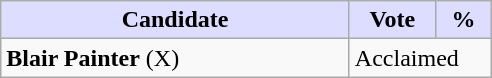<table class="wikitable">
<tr>
<th style="background:#ddf; width:225px;">Candidate</th>
<th style="background:#ddf; width:50px;">Vote</th>
<th style="background:#ddf; width:30px;">%</th>
</tr>
<tr>
<td><strong>Blair Painter</strong> (X)</td>
<td colspan="2">Acclaimed</td>
</tr>
</table>
